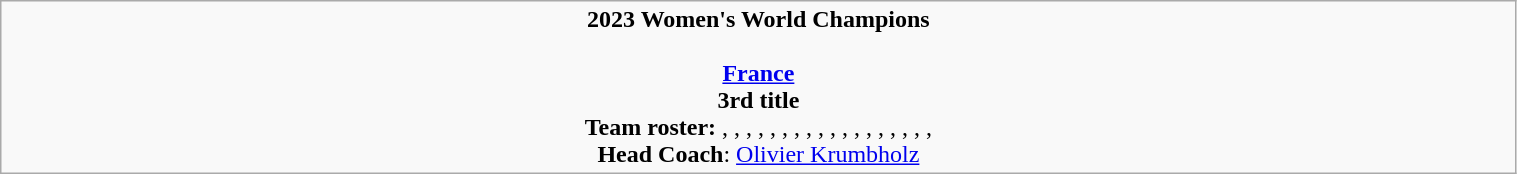<table class="wikitable" style="width: 80%;">
<tr style="text-align: center;">
<td><strong>2023 Women's World Champions</strong><br><br><strong><a href='#'>France</a></strong><br><strong>3rd title</strong><br><strong>Team roster:</strong> , , , , , , , , , , , , , , , , , , <br><strong>Head Coach</strong>: <a href='#'>Olivier Krumbholz</a></td>
</tr>
</table>
